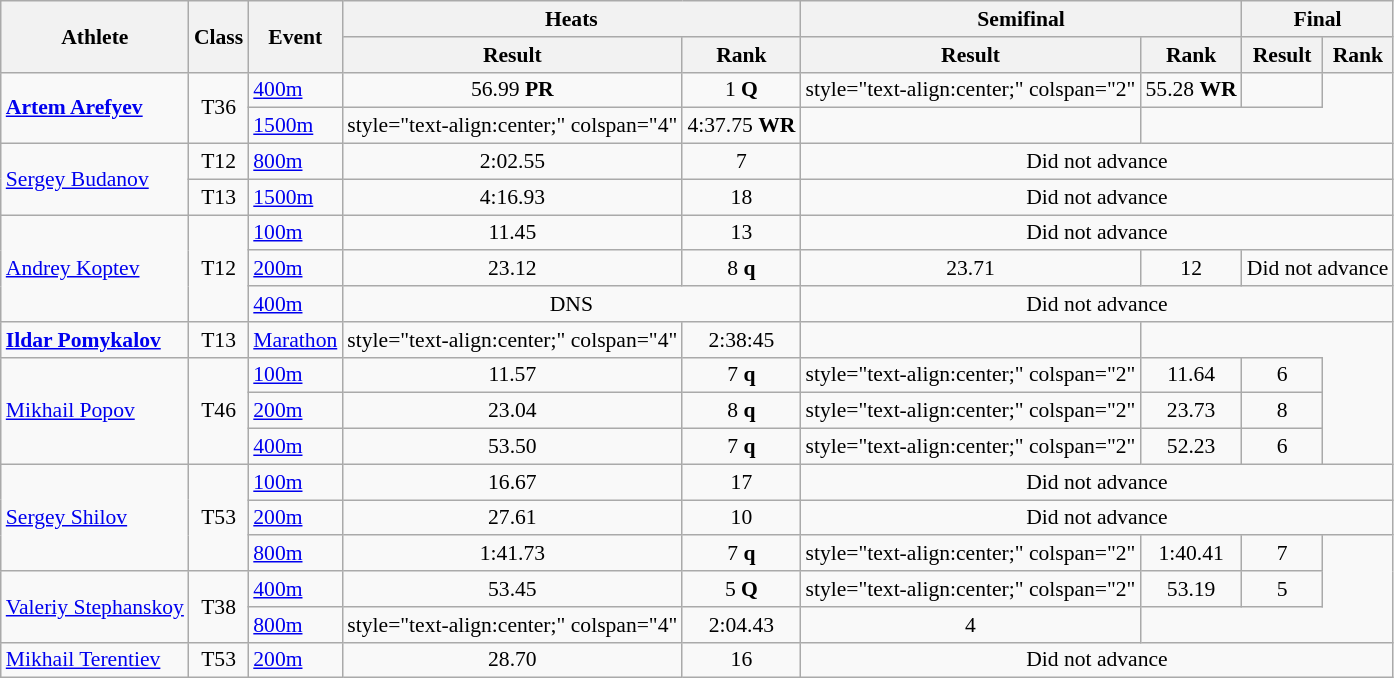<table class=wikitable style="font-size:90%">
<tr>
<th rowspan="2">Athlete</th>
<th rowspan="2">Class</th>
<th rowspan="2">Event</th>
<th colspan="2">Heats</th>
<th colspan="2">Semifinal</th>
<th colspan="2">Final</th>
</tr>
<tr>
<th>Result</th>
<th>Rank</th>
<th>Result</th>
<th>Rank</th>
<th>Result</th>
<th>Rank</th>
</tr>
<tr>
<td rowspan="2"><strong><a href='#'>Artem Arefyev</a></strong></td>
<td rowspan="2" style="text-align:center;">T36</td>
<td><a href='#'>400m</a></td>
<td style="text-align:center;">56.99 <strong>PR</strong></td>
<td style="text-align:center;">1 <strong>Q</strong></td>
<td>style="text-align:center;" colspan="2" </td>
<td style="text-align:center;">55.28 <strong>WR</strong></td>
<td style="text-align:center;"></td>
</tr>
<tr>
<td><a href='#'>1500m</a></td>
<td>style="text-align:center;" colspan="4" </td>
<td style="text-align:center;">4:37.75 <strong>WR</strong></td>
<td style="text-align:center;"></td>
</tr>
<tr>
<td rowspan="2"><a href='#'>Sergey Budanov</a></td>
<td style="text-align:center;">T12</td>
<td><a href='#'>800m</a></td>
<td style="text-align:center;">2:02.55</td>
<td style="text-align:center;">7</td>
<td style="text-align:center;" colspan="4">Did not advance</td>
</tr>
<tr>
<td style="text-align:center;">T13</td>
<td><a href='#'>1500m</a></td>
<td style="text-align:center;">4:16.93</td>
<td style="text-align:center;">18</td>
<td style="text-align:center;" colspan="4">Did not advance</td>
</tr>
<tr>
<td rowspan="3"><a href='#'>Andrey Koptev</a></td>
<td rowspan="3" style="text-align:center;">T12</td>
<td><a href='#'>100m</a></td>
<td style="text-align:center;">11.45</td>
<td style="text-align:center;">13</td>
<td style="text-align:center;" colspan="4">Did not advance</td>
</tr>
<tr>
<td><a href='#'>200m</a></td>
<td style="text-align:center;">23.12</td>
<td style="text-align:center;">8 <strong>q</strong></td>
<td style="text-align:center;">23.71</td>
<td style="text-align:center;">12</td>
<td style="text-align:center;" colspan="2">Did not advance</td>
</tr>
<tr>
<td><a href='#'>400m</a></td>
<td style="text-align:center;" colspan="2">DNS</td>
<td style="text-align:center;" colspan="4">Did not advance</td>
</tr>
<tr>
<td><strong><a href='#'>Ildar Pomykalov</a></strong></td>
<td style="text-align:center;">T13</td>
<td><a href='#'>Marathon</a></td>
<td>style="text-align:center;" colspan="4" </td>
<td style="text-align:center;">2:38:45</td>
<td style="text-align:center;"></td>
</tr>
<tr>
<td rowspan="3"><a href='#'>Mikhail Popov</a></td>
<td rowspan="3" style="text-align:center;">T46</td>
<td><a href='#'>100m</a></td>
<td style="text-align:center;">11.57</td>
<td style="text-align:center;">7 <strong>q</strong></td>
<td>style="text-align:center;" colspan="2" </td>
<td style="text-align:center;">11.64</td>
<td style="text-align:center;">6</td>
</tr>
<tr>
<td><a href='#'>200m</a></td>
<td style="text-align:center;">23.04</td>
<td style="text-align:center;">8 <strong>q</strong></td>
<td>style="text-align:center;" colspan="2" </td>
<td style="text-align:center;">23.73</td>
<td style="text-align:center;">8</td>
</tr>
<tr>
<td><a href='#'>400m</a></td>
<td style="text-align:center;">53.50</td>
<td style="text-align:center;">7 <strong>q</strong></td>
<td>style="text-align:center;" colspan="2" </td>
<td style="text-align:center;">52.23</td>
<td style="text-align:center;">6</td>
</tr>
<tr>
<td rowspan="3"><a href='#'>Sergey Shilov</a></td>
<td rowspan="3" style="text-align:center;">T53</td>
<td><a href='#'>100m</a></td>
<td style="text-align:center;">16.67</td>
<td style="text-align:center;">17</td>
<td style="text-align:center;" colspan="4">Did not advance</td>
</tr>
<tr>
<td><a href='#'>200m</a></td>
<td style="text-align:center;">27.61</td>
<td style="text-align:center;">10</td>
<td style="text-align:center;" colspan="4">Did not advance</td>
</tr>
<tr>
<td><a href='#'>800m</a></td>
<td style="text-align:center;">1:41.73</td>
<td style="text-align:center;">7 <strong>q</strong></td>
<td>style="text-align:center;" colspan="2" </td>
<td style="text-align:center;">1:40.41</td>
<td style="text-align:center;">7</td>
</tr>
<tr>
<td rowspan="2"><a href='#'>Valeriy Stephanskoy</a></td>
<td rowspan="2" style="text-align:center;">T38</td>
<td><a href='#'>400m</a></td>
<td style="text-align:center;">53.45</td>
<td style="text-align:center;">5 <strong>Q</strong></td>
<td>style="text-align:center;" colspan="2" </td>
<td style="text-align:center;">53.19</td>
<td style="text-align:center;">5</td>
</tr>
<tr>
<td><a href='#'>800m</a></td>
<td>style="text-align:center;" colspan="4" </td>
<td style="text-align:center;">2:04.43</td>
<td style="text-align:center;">4</td>
</tr>
<tr>
<td><a href='#'>Mikhail Terentiev</a></td>
<td style="text-align:center;">T53</td>
<td><a href='#'>200m</a></td>
<td style="text-align:center;">28.70</td>
<td style="text-align:center;">16</td>
<td style="text-align:center;" colspan="4">Did not advance</td>
</tr>
</table>
